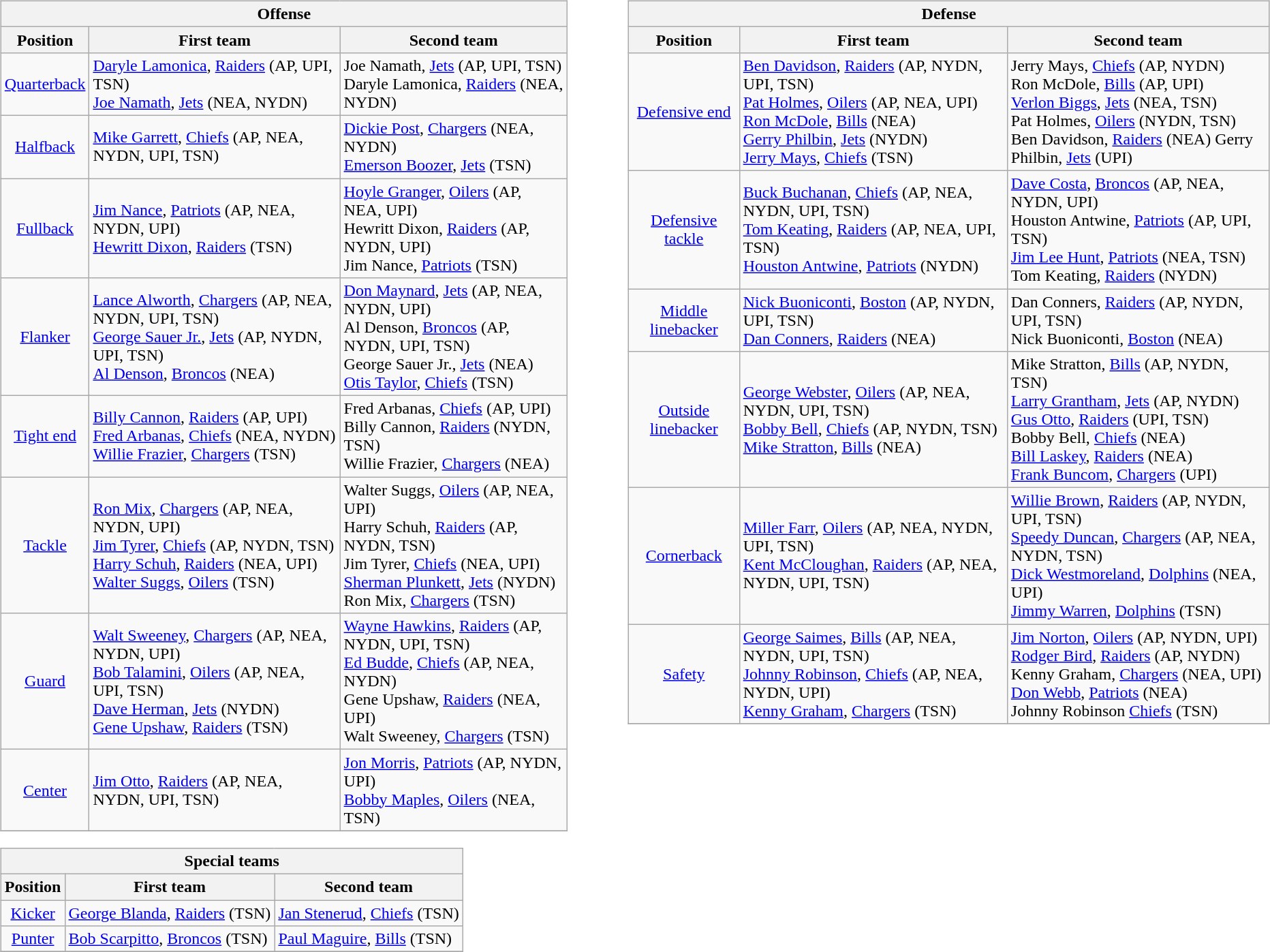<table border=0>
<tr valign="top">
<td><br><table class="wikitable">
<tr>
<th colspan=3>Offense</th>
</tr>
<tr>
<th>Position</th>
<th>First team</th>
<th>Second team</th>
</tr>
<tr>
<td align=center><a href='#'>Quarterback</a></td>
<td><a href='#'>Daryle Lamonica</a>, <a href='#'>Raiders</a> (AP, UPI, TSN) <br> <a href='#'>Joe Namath</a>, <a href='#'>Jets</a> (NEA, NYDN)</td>
<td>Joe Namath, <a href='#'>Jets</a> (AP, UPI, TSN) <br> Daryle Lamonica, <a href='#'>Raiders</a> (NEA, NYDN)</td>
</tr>
<tr>
<td align=center><a href='#'>Halfback</a></td>
<td><a href='#'>Mike Garrett</a>, <a href='#'>Chiefs</a> (AP, NEA, NYDN, UPI, TSN)</td>
<td><a href='#'>Dickie Post</a>, <a href='#'>Chargers</a> (NEA, NYDN) <br> <a href='#'>Emerson Boozer</a>, <a href='#'>Jets</a> (TSN)</td>
</tr>
<tr>
<td align=center><a href='#'>Fullback</a></td>
<td><a href='#'>Jim Nance</a>, <a href='#'>Patriots</a> (AP, NEA, NYDN, UPI) <br> <a href='#'>Hewritt Dixon</a>, <a href='#'>Raiders</a> (TSN)</td>
<td><a href='#'>Hoyle Granger</a>, <a href='#'>Oilers</a> (AP, NEA, UPI) <br> Hewritt Dixon, <a href='#'>Raiders</a> (AP, NYDN, UPI) <br> Jim Nance, <a href='#'>Patriots</a> (TSN)</td>
</tr>
<tr>
<td align=center><a href='#'>Flanker</a></td>
<td><a href='#'>Lance Alworth</a>, <a href='#'>Chargers</a> (AP, NEA, NYDN, UPI, TSN) <br> <a href='#'>George Sauer Jr.</a>, <a href='#'>Jets</a> (AP, NYDN, UPI, TSN) <br> <a href='#'>Al Denson</a>, <a href='#'>Broncos</a> (NEA)</td>
<td><a href='#'>Don Maynard</a>, <a href='#'>Jets</a> (AP, NEA, NYDN, UPI) <br> Al Denson, <a href='#'>Broncos</a> (AP, NYDN, UPI, TSN) <br> George Sauer Jr., <a href='#'>Jets</a> (NEA) <br> <a href='#'>Otis Taylor</a>, <a href='#'>Chiefs</a> (TSN)</td>
</tr>
<tr>
<td align=center><a href='#'>Tight end</a></td>
<td><a href='#'>Billy Cannon</a>, <a href='#'>Raiders</a> (AP, UPI) <br> <a href='#'>Fred Arbanas</a>, <a href='#'>Chiefs</a> (NEA, NYDN) <br> <a href='#'>Willie Frazier</a>, <a href='#'>Chargers</a> (TSN)</td>
<td>Fred Arbanas, <a href='#'>Chiefs</a> (AP, UPI) <br> Billy Cannon, <a href='#'>Raiders</a> (NYDN, TSN) <br> Willie Frazier, <a href='#'>Chargers</a> (NEA)</td>
</tr>
<tr>
<td align=center><a href='#'>Tackle</a></td>
<td><a href='#'>Ron Mix</a>, <a href='#'>Chargers</a> (AP, NEA, NYDN, UPI) <br> <a href='#'>Jim Tyrer</a>, <a href='#'>Chiefs</a> (AP, NYDN, TSN) <br> <a href='#'>Harry Schuh</a>, <a href='#'>Raiders</a> (NEA, UPI) <br> <a href='#'>Walter Suggs</a>, <a href='#'>Oilers</a> (TSN)</td>
<td>Walter Suggs, <a href='#'>Oilers</a> (AP, NEA, UPI) <br> Harry Schuh, <a href='#'>Raiders</a> (AP, NYDN, TSN) <br> Jim Tyrer, <a href='#'>Chiefs</a> (NEA, UPI) <br> <a href='#'>Sherman Plunkett</a>, <a href='#'>Jets</a> (NYDN) <br> Ron Mix, <a href='#'>Chargers</a> (TSN)</td>
</tr>
<tr>
<td align=center><a href='#'>Guard</a></td>
<td><a href='#'>Walt Sweeney</a>, <a href='#'>Chargers</a> (AP, NEA, NYDN, UPI) <br> <a href='#'>Bob Talamini</a>, <a href='#'>Oilers</a> (AP, NEA, UPI, TSN) <br> <a href='#'>Dave Herman</a>, <a href='#'>Jets</a> (NYDN) <br> <a href='#'>Gene Upshaw</a>, <a href='#'>Raiders</a> (TSN)</td>
<td><a href='#'>Wayne Hawkins</a>, <a href='#'>Raiders</a> (AP, NYDN, UPI, TSN) <br> <a href='#'>Ed Budde</a>, <a href='#'>Chiefs</a> (AP, NEA, NYDN) <br> Gene Upshaw, <a href='#'>Raiders</a> (NEA, UPI) <br> Walt Sweeney, <a href='#'>Chargers</a> (TSN)</td>
</tr>
<tr>
<td align=center><a href='#'>Center</a></td>
<td><a href='#'>Jim Otto</a>, <a href='#'>Raiders</a> (AP, NEA, NYDN, UPI, TSN)</td>
<td><a href='#'>Jon Morris</a>, <a href='#'>Patriots</a> (AP, NYDN, UPI) <br> <a href='#'>Bobby Maples</a>, <a href='#'>Oilers</a> (NEA, TSN)</td>
</tr>
<tr>
</tr>
</table>
<table class="wikitable">
<tr>
<th colspan=3>Special teams</th>
</tr>
<tr>
<th>Position</th>
<th>First team</th>
<th>Second team</th>
</tr>
<tr>
<td align=center><a href='#'>Kicker</a></td>
<td><a href='#'>George Blanda</a>, <a href='#'>Raiders</a> (TSN)</td>
<td><a href='#'>Jan Stenerud</a>, <a href='#'>Chiefs</a> (TSN)</td>
</tr>
<tr>
<td align=center><a href='#'>Punter</a></td>
<td><a href='#'>Bob Scarpitto</a>, <a href='#'>Broncos</a> (TSN)</td>
<td><a href='#'>Paul Maguire</a>, <a href='#'>Bills</a> (TSN)</td>
</tr>
<tr>
</tr>
</table>
</td>
<td style="padding-left:40px;"><br><table class="wikitable">
<tr>
<th colspan=3>Defense</th>
</tr>
<tr>
<th>Position</th>
<th>First team</th>
<th>Second team</th>
</tr>
<tr>
<td align=center><a href='#'>Defensive end</a></td>
<td><a href='#'>Ben Davidson</a>, <a href='#'>Raiders</a> (AP, NYDN, UPI, TSN) <br> <a href='#'>Pat Holmes</a>, <a href='#'>Oilers</a> (AP, NEA, UPI) <br> <a href='#'>Ron McDole</a>, <a href='#'>Bills</a> (NEA) <br> <a href='#'>Gerry Philbin</a>, <a href='#'>Jets</a> (NYDN) <br> <a href='#'>Jerry Mays</a>, <a href='#'>Chiefs</a> (TSN)</td>
<td>Jerry Mays, <a href='#'>Chiefs</a> (AP, NYDN) <br> Ron McDole, <a href='#'>Bills</a> (AP, UPI) <br> <a href='#'>Verlon Biggs</a>, <a href='#'>Jets</a> (NEA, TSN) <br> Pat Holmes, <a href='#'>Oilers</a> (NYDN, TSN) <br> Ben Davidson, <a href='#'>Raiders</a> (NEA) Gerry Philbin, <a href='#'>Jets</a> (UPI)</td>
</tr>
<tr>
<td align=center><a href='#'>Defensive tackle</a></td>
<td><a href='#'>Buck Buchanan</a>, <a href='#'>Chiefs</a> (AP, NEA, NYDN, UPI, TSN) <br> <a href='#'>Tom Keating</a>, <a href='#'>Raiders</a> (AP, NEA, UPI, TSN) <br> <a href='#'>Houston Antwine</a>, <a href='#'>Patriots</a> (NYDN)</td>
<td><a href='#'>Dave Costa</a>, <a href='#'>Broncos</a> (AP, NEA, NYDN, UPI) <br> Houston Antwine, <a href='#'>Patriots</a> (AP, UPI, TSN) <br> <a href='#'>Jim Lee Hunt</a>, <a href='#'>Patriots</a> (NEA, TSN) <br> Tom Keating, <a href='#'>Raiders</a> (NYDN)</td>
</tr>
<tr>
<td align=center><a href='#'>Middle linebacker</a></td>
<td><a href='#'>Nick Buoniconti</a>, <a href='#'>Boston</a> (AP, NYDN, UPI, TSN) <br> <a href='#'>Dan Conners</a>, <a href='#'>Raiders</a> (NEA)</td>
<td>Dan Conners, <a href='#'>Raiders</a> (AP, NYDN, UPI, TSN) <br> Nick Buoniconti, <a href='#'>Boston</a> (NEA)</td>
</tr>
<tr>
<td align=center><a href='#'>Outside linebacker</a></td>
<td><a href='#'>George Webster</a>, <a href='#'>Oilers</a> (AP, NEA, NYDN, UPI, TSN) <br> <a href='#'>Bobby Bell</a>, <a href='#'>Chiefs</a> (AP, NYDN, TSN) <br> <a href='#'>Mike Stratton</a>, <a href='#'>Bills</a> (NEA)</td>
<td>Mike Stratton, <a href='#'>Bills</a> (AP, NYDN, TSN) <br> <a href='#'>Larry Grantham</a>, <a href='#'>Jets</a> (AP, NYDN) <br> <a href='#'>Gus Otto</a>, <a href='#'>Raiders</a> (UPI, TSN) <br> Bobby Bell, <a href='#'>Chiefs</a> (NEA) <br> <a href='#'>Bill Laskey</a>, <a href='#'>Raiders</a> (NEA) <br> <a href='#'>Frank Buncom</a>, <a href='#'>Chargers</a> (UPI)</td>
</tr>
<tr>
<td align=center><a href='#'>Cornerback</a></td>
<td><a href='#'>Miller Farr</a>, <a href='#'>Oilers</a> (AP, NEA, NYDN, UPI, TSN) <br>  <a href='#'>Kent McCloughan</a>, <a href='#'>Raiders</a> (AP, NEA, NYDN, UPI, TSN)</td>
<td><a href='#'>Willie Brown</a>, <a href='#'>Raiders</a> (AP, NYDN, UPI, TSN) <br> <a href='#'>Speedy Duncan</a>, <a href='#'>Chargers</a> (AP, NEA, NYDN, TSN) <br> <a href='#'>Dick Westmoreland</a>, <a href='#'>Dolphins</a> (NEA, UPI) <br> <a href='#'>Jimmy Warren</a>, <a href='#'>Dolphins</a> (TSN)</td>
</tr>
<tr>
<td align=center><a href='#'>Safety</a></td>
<td><a href='#'>George Saimes</a>, <a href='#'>Bills</a> (AP, NEA, NYDN, UPI, TSN) <br> <a href='#'>Johnny Robinson</a>, <a href='#'>Chiefs</a> (AP, NEA, NYDN, UPI) <br> <a href='#'>Kenny Graham</a>, <a href='#'>Chargers</a> (TSN)</td>
<td><a href='#'>Jim Norton</a>, <a href='#'>Oilers</a> (AP, NYDN, UPI) <br> <a href='#'>Rodger Bird</a>, <a href='#'>Raiders</a> (AP, NYDN) <br> Kenny Graham, <a href='#'>Chargers</a> (NEA, UPI) <br> <a href='#'>Don Webb</a>, <a href='#'>Patriots</a> (NEA) <br> Johnny Robinson <a href='#'>Chiefs</a> (TSN)</td>
</tr>
<tr>
</tr>
</table>
</td>
</tr>
</table>
